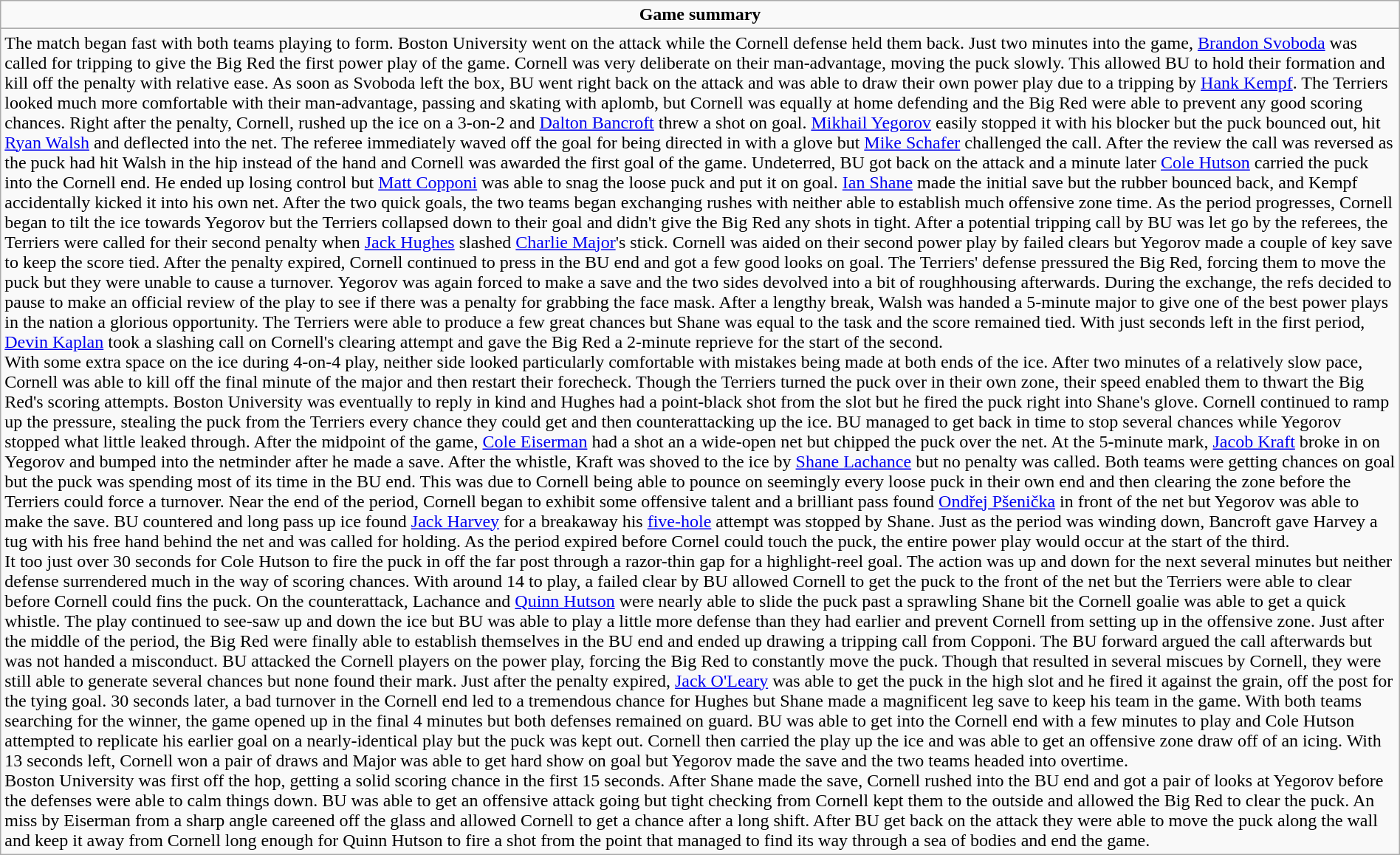<table role="presentation" class="wikitable mw-collapsible autocollapse" width=100%>
<tr>
<td align=center><strong>Game summary</strong></td>
</tr>
<tr>
<td>The match began fast with both teams playing to form. Boston University went on the attack while the Cornell defense held them back. Just two minutes into the game, <a href='#'>Brandon Svoboda</a> was called for tripping to give the Big Red the first power play of the game. Cornell was very deliberate on their man-advantage, moving the puck slowly. This allowed BU to hold their formation and kill off the penalty with relative ease. As soon as Svoboda left the box, BU went right back on the attack and was able to draw their own power play due to a tripping by <a href='#'>Hank Kempf</a>. The Terriers looked much more comfortable with their man-advantage, passing and skating with aplomb, but Cornell was equally at home defending and the Big Red were able to prevent any good scoring chances. Right after the penalty, Cornell, rushed up the ice on a 3-on-2 and <a href='#'>Dalton Bancroft</a> threw a shot on goal. <a href='#'>Mikhail Yegorov</a> easily stopped it with his blocker but the puck bounced out, hit <a href='#'>Ryan Walsh</a> and deflected into the net. The referee immediately waved off the goal for being directed in with a glove but <a href='#'>Mike Schafer</a> challenged the call. After the review the call was reversed as the puck had hit Walsh in the hip instead of the hand and Cornell was awarded the first goal of the game. Undeterred, BU got back on the attack and a minute later <a href='#'>Cole Hutson</a> carried the puck into the Cornell end. He ended up losing control but <a href='#'>Matt Copponi</a> was able to snag the loose puck and put it on goal. <a href='#'>Ian Shane</a> made the initial save but the rubber bounced back, and Kempf accidentally kicked it into his own net. After the two quick goals, the two teams began exchanging rushes with neither able to establish much offensive zone time. As the period progresses, Cornell began to tilt the ice towards Yegorov but the Terriers collapsed down to their goal and didn't give the Big Red any shots in tight. After a potential tripping call by BU was let go by the referees, the Terriers were called for their second penalty when <a href='#'>Jack Hughes</a> slashed <a href='#'>Charlie Major</a>'s stick. Cornell was aided on their second power play by failed clears but Yegorov made a couple of key save to keep the score tied. After the penalty expired, Cornell continued to press in the BU end and got a few good looks on goal. The Terriers' defense pressured the Big Red, forcing them to move the puck but they were unable to cause a turnover. Yegorov was again forced to make a save and the two sides devolved into a bit of roughhousing afterwards. During the exchange, the refs decided to pause to make an official review of the play to see if there was a penalty for grabbing the face mask. After a lengthy break, Walsh was handed a 5-minute major to give one of the best power plays in the nation a glorious opportunity. The Terriers were able to produce a few great chances but Shane was equal to the task and the score remained tied. With just seconds left in the first period, <a href='#'>Devin Kaplan</a> took a slashing call on Cornell's clearing attempt and gave the Big Red a 2-minute reprieve for the start of the second.<br>With some extra space on the ice during 4-on-4 play, neither side looked particularly comfortable with mistakes being made at both ends of the ice. After two minutes of a relatively slow pace, Cornell was able to kill off the final minute of the major and then restart their forecheck. Though the Terriers turned the puck over in their own zone, their speed enabled them to thwart the Big Red's scoring attempts. Boston University was eventually to reply in kind and Hughes had a point-black shot from the slot but he fired the puck right into Shane's glove. Cornell continued to ramp up the pressure, stealing the puck from the Terriers every chance they could get and then counterattacking up the ice. BU managed to get back in time to stop several chances while Yegorov stopped what little leaked through. After the midpoint of the game, <a href='#'>Cole Eiserman</a> had a shot an a wide-open net but chipped the puck over the net. At the 5-minute mark, <a href='#'>Jacob Kraft</a> broke in on Yegorov and bumped into the netminder after he made a save. After the whistle, Kraft was shoved to the ice by <a href='#'>Shane Lachance</a> but no penalty was called. Both teams were getting chances on goal but the puck was spending most of its time in the BU end. This was due to Cornell being able to pounce on seemingly every loose puck in their own end and then clearing the zone before the Terriers could force a turnover. Near the end of the period, Cornell began to exhibit some offensive talent and a brilliant pass found <a href='#'>Ondřej Pšenička</a> in front of the net but Yegorov was able to make the save. BU countered and long pass up ice found <a href='#'>Jack Harvey</a> for a breakaway his <a href='#'>five-hole</a> attempt was stopped by Shane. Just as the period was winding down, Bancroft gave Harvey a tug with his free hand behind the net and was called for holding. As the period expired before Cornel could touch the puck, the entire power play would occur at the start of the third.<br>It too just over 30 seconds for Cole Hutson to fire the puck in off the far post through a razor-thin gap for a highlight-reel goal. The action was up and down for the next several minutes but neither defense surrendered much in the way of scoring chances. With around 14 to play, a failed clear by BU allowed Cornell to get the puck to the front of the net but the Terriers were able to clear before Cornell could fins the puck. On the counterattack, Lachance and <a href='#'>Quinn Hutson</a> were nearly able to slide the puck past a sprawling Shane bit the Cornell goalie was able to get a quick whistle. The play continued to see-saw up and down the ice but BU was able to play a little more defense than they had earlier and prevent Cornell from setting up in the offensive zone. Just after the middle of the period, the Big Red were finally able to establish themselves in the BU end and ended up drawing a tripping call from Copponi. The BU forward argued the call afterwards but was not handed a misconduct. BU attacked the Cornell players on the power play, forcing the Big Red to constantly move the puck. Though that resulted in several miscues by Cornell, they were still able to generate several chances but none found their mark. Just after the penalty expired, <a href='#'>Jack O'Leary</a> was able to get the puck in the high slot and he fired it against the grain, off the post for the tying goal. 30 seconds later, a bad turnover in the Cornell end led to a tremendous chance for Hughes but Shane made a magnificent leg save to keep his team in the game. With both teams searching for the winner, the game opened up in the final 4 minutes but both defenses remained on guard. BU was able to get into the Cornell end with a few minutes to play and Cole Hutson attempted to replicate his earlier goal on a nearly-identical play but the puck was kept out. Cornell then carried the play up the ice and was able to get an offensive zone draw off of an icing. With 13 seconds left, Cornell won a pair of draws and Major was able to get hard show on goal but Yegorov made the save and the two teams headed into overtime.<br>Boston University was first off the hop, getting a solid scoring chance in the first 15 seconds. After Shane made the save, Cornell rushed into the BU end and got a pair of looks at Yegorov before the defenses were able to calm things down. BU was able to get an offensive attack going but tight checking from Cornell kept them to the outside and allowed the Big Red to clear the puck. An miss by Eiserman from a sharp angle careened off the glass and allowed Cornell to get a chance after a long shift. After BU get back on the attack they were able to move the puck along the wall and keep it away from Cornell long enough for Quinn Hutson to fire a shot from the point that managed to find its way through a sea of bodies and end the game.</td>
</tr>
</table>
